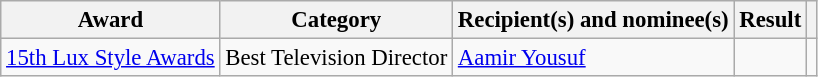<table class="wikitable plainrowheaders sortable" style="font-size: 95%;">
<tr>
<th scope="col">Award</th>
<th scope="col">Category</th>
<th scope="col">Recipient(s) and nominee(s)</th>
<th scope="col">Result</th>
<th scope="col" class="unsortable"></th>
</tr>
<tr>
<td><a href='#'>15th Lux Style Awards</a></td>
<td>Best Television Director</td>
<td><a href='#'>Aamir Yousuf</a></td>
<td></td>
<td style="text-align:center;"  rowspan="5"></td>
</tr>
</table>
